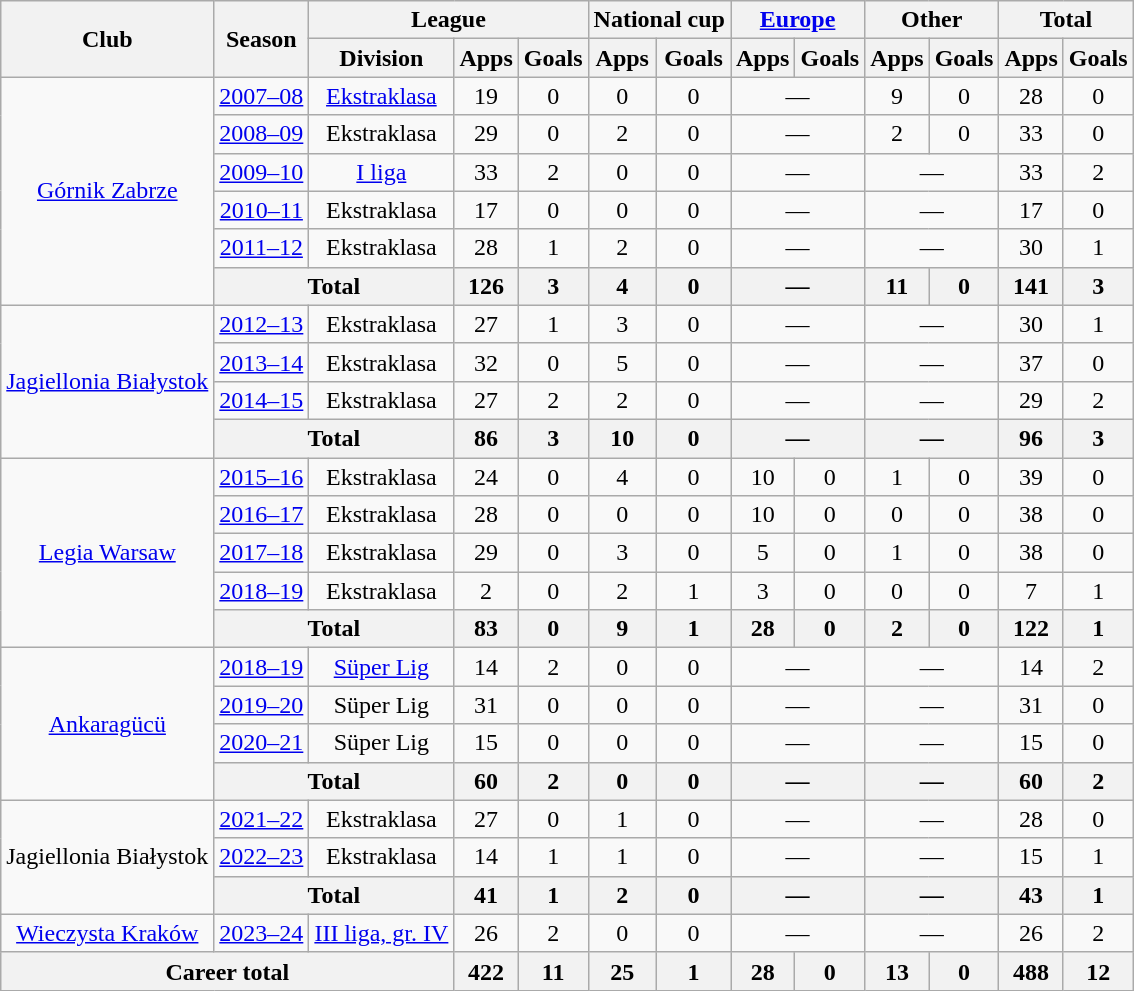<table class="wikitable" style="text-align:center">
<tr>
<th rowspan="2">Club</th>
<th rowspan="2">Season</th>
<th colspan="3">League</th>
<th colspan="2">National cup</th>
<th colspan="2"><a href='#'>Europe</a></th>
<th colspan="2">Other</th>
<th colspan="2">Total</th>
</tr>
<tr>
<th>Division</th>
<th>Apps</th>
<th>Goals</th>
<th>Apps</th>
<th>Goals</th>
<th>Apps</th>
<th>Goals</th>
<th>Apps</th>
<th>Goals</th>
<th>Apps</th>
<th>Goals</th>
</tr>
<tr>
<td rowspan="6"><a href='#'>Górnik Zabrze</a></td>
<td><a href='#'>2007–08</a></td>
<td><a href='#'>Ekstraklasa</a></td>
<td>19</td>
<td>0</td>
<td>0</td>
<td>0</td>
<td colspan="2">—</td>
<td>9</td>
<td>0</td>
<td>28</td>
<td>0</td>
</tr>
<tr>
<td><a href='#'>2008–09</a></td>
<td>Ekstraklasa</td>
<td>29</td>
<td>0</td>
<td>2</td>
<td>0</td>
<td colspan="2">—</td>
<td>2</td>
<td>0</td>
<td>33</td>
<td>0</td>
</tr>
<tr>
<td><a href='#'>2009–10</a></td>
<td><a href='#'>I liga</a></td>
<td>33</td>
<td>2</td>
<td>0</td>
<td>0</td>
<td colspan="2">—</td>
<td colspan="2">—</td>
<td>33</td>
<td>2</td>
</tr>
<tr>
<td><a href='#'>2010–11</a></td>
<td>Ekstraklasa</td>
<td>17</td>
<td>0</td>
<td>0</td>
<td>0</td>
<td colspan="2">—</td>
<td colspan="2">—</td>
<td>17</td>
<td>0</td>
</tr>
<tr>
<td><a href='#'>2011–12</a></td>
<td>Ekstraklasa</td>
<td>28</td>
<td>1</td>
<td>2</td>
<td>0</td>
<td colspan="2">—</td>
<td colspan="2">—</td>
<td>30</td>
<td>1</td>
</tr>
<tr>
<th colspan="2">Total</th>
<th>126</th>
<th>3</th>
<th>4</th>
<th>0</th>
<th colspan="2">—</th>
<th>11</th>
<th>0</th>
<th>141</th>
<th>3</th>
</tr>
<tr>
<td rowspan="4"><a href='#'>Jagiellonia Białystok</a></td>
<td><a href='#'>2012–13</a></td>
<td>Ekstraklasa</td>
<td>27</td>
<td>1</td>
<td>3</td>
<td>0</td>
<td colspan="2">—</td>
<td colspan="2">—</td>
<td>30</td>
<td>1</td>
</tr>
<tr>
<td><a href='#'>2013–14</a></td>
<td>Ekstraklasa</td>
<td>32</td>
<td>0</td>
<td>5</td>
<td>0</td>
<td colspan="2">—</td>
<td colspan="2">—</td>
<td>37</td>
<td>0</td>
</tr>
<tr>
<td><a href='#'>2014–15</a></td>
<td>Ekstraklasa</td>
<td>27</td>
<td>2</td>
<td>2</td>
<td>0</td>
<td colspan="2">—</td>
<td colspan="2">—</td>
<td>29</td>
<td>2</td>
</tr>
<tr>
<th colspan="2">Total</th>
<th>86</th>
<th>3</th>
<th>10</th>
<th>0</th>
<th colspan="2">—</th>
<th colspan="2">—</th>
<th>96</th>
<th>3</th>
</tr>
<tr>
<td rowspan="5"><a href='#'>Legia Warsaw</a></td>
<td><a href='#'>2015–16</a></td>
<td>Ekstraklasa</td>
<td>24</td>
<td>0</td>
<td>4</td>
<td>0</td>
<td>10</td>
<td>0</td>
<td>1</td>
<td>0</td>
<td>39</td>
<td>0</td>
</tr>
<tr>
<td><a href='#'>2016–17</a></td>
<td>Ekstraklasa</td>
<td>28</td>
<td>0</td>
<td>0</td>
<td>0</td>
<td>10</td>
<td>0</td>
<td>0</td>
<td>0</td>
<td>38</td>
<td>0</td>
</tr>
<tr>
<td><a href='#'>2017–18</a></td>
<td>Ekstraklasa</td>
<td>29</td>
<td>0</td>
<td>3</td>
<td>0</td>
<td>5</td>
<td>0</td>
<td>1</td>
<td>0</td>
<td>38</td>
<td>0</td>
</tr>
<tr>
<td><a href='#'>2018–19</a></td>
<td>Ekstraklasa</td>
<td>2</td>
<td>0</td>
<td>2</td>
<td>1</td>
<td>3</td>
<td>0</td>
<td>0</td>
<td>0</td>
<td>7</td>
<td>1</td>
</tr>
<tr>
<th colspan="2">Total</th>
<th>83</th>
<th>0</th>
<th>9</th>
<th>1</th>
<th>28</th>
<th>0</th>
<th>2</th>
<th>0</th>
<th>122</th>
<th>1</th>
</tr>
<tr>
<td rowspan="4"><a href='#'>Ankaragücü</a></td>
<td><a href='#'>2018–19</a></td>
<td><a href='#'>Süper Lig</a></td>
<td>14</td>
<td>2</td>
<td>0</td>
<td>0</td>
<td colspan="2">—</td>
<td colspan="2">—</td>
<td>14</td>
<td>2</td>
</tr>
<tr>
<td><a href='#'>2019–20</a></td>
<td>Süper Lig</td>
<td>31</td>
<td>0</td>
<td>0</td>
<td>0</td>
<td colspan="2">—</td>
<td colspan="2">—</td>
<td>31</td>
<td>0</td>
</tr>
<tr>
<td><a href='#'>2020–21</a></td>
<td>Süper Lig</td>
<td>15</td>
<td>0</td>
<td>0</td>
<td>0</td>
<td colspan="2">—</td>
<td colspan="2">—</td>
<td>15</td>
<td>0</td>
</tr>
<tr>
<th colspan="2">Total</th>
<th>60</th>
<th>2</th>
<th>0</th>
<th>0</th>
<th colspan="2">—</th>
<th colspan="2">—</th>
<th>60</th>
<th>2</th>
</tr>
<tr>
<td rowspan="3">Jagiellonia Białystok</td>
<td><a href='#'>2021–22</a></td>
<td>Ekstraklasa</td>
<td>27</td>
<td>0</td>
<td>1</td>
<td>0</td>
<td colspan="2">—</td>
<td colspan="2">—</td>
<td>28</td>
<td>0</td>
</tr>
<tr>
<td><a href='#'>2022–23</a></td>
<td>Ekstraklasa</td>
<td>14</td>
<td>1</td>
<td>1</td>
<td>0</td>
<td colspan="2">—</td>
<td colspan="2">—</td>
<td>15</td>
<td>1</td>
</tr>
<tr>
<th colspan="2">Total</th>
<th>41</th>
<th>1</th>
<th>2</th>
<th>0</th>
<th colspan="2">—</th>
<th colspan="2">—</th>
<th>43</th>
<th>1</th>
</tr>
<tr>
<td><a href='#'>Wieczysta Kraków</a></td>
<td><a href='#'>2023–24</a></td>
<td><a href='#'>III liga, gr. IV</a></td>
<td>26</td>
<td>2</td>
<td>0</td>
<td>0</td>
<td colspan="2">—</td>
<td colspan="2">—</td>
<td>26</td>
<td>2</td>
</tr>
<tr>
<th colspan="3">Career total</th>
<th>422</th>
<th>11</th>
<th>25</th>
<th>1</th>
<th>28</th>
<th>0</th>
<th>13</th>
<th>0</th>
<th>488</th>
<th>12</th>
</tr>
</table>
